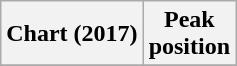<table class="wikitable plainrowheaders" style="text-align:center">
<tr>
<th scope="col">Chart (2017)</th>
<th scope="col">Peak<br> position</th>
</tr>
<tr>
</tr>
</table>
